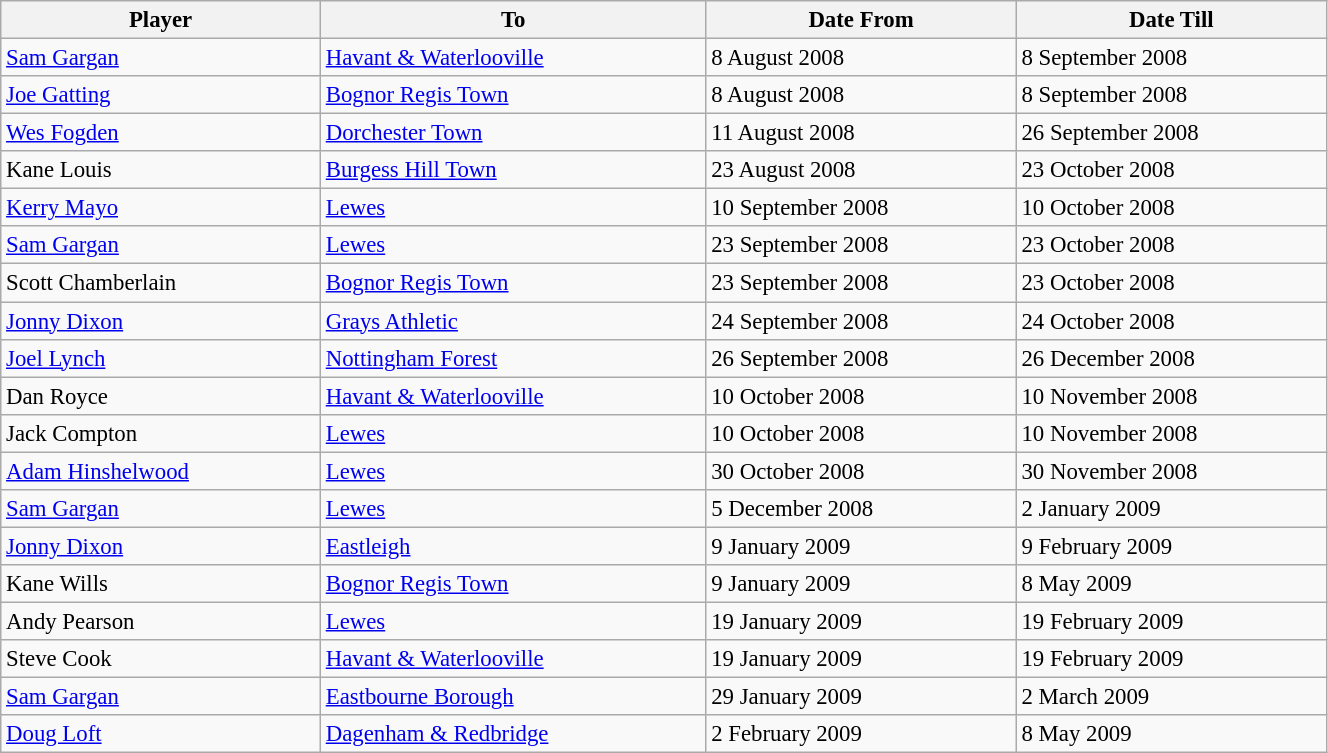<table class="wikitable sortable" style="text-align:center; font-size:95%;width:70%; text-align:left">
<tr>
<th>Player</th>
<th>To</th>
<th>Date From</th>
<th>Date Till</th>
</tr>
<tr>
<td> <a href='#'>Sam Gargan</a></td>
<td><a href='#'>Havant & Waterlooville</a></td>
<td>8 August 2008</td>
<td>8 September 2008</td>
</tr>
<tr>
<td> <a href='#'>Joe Gatting</a></td>
<td><a href='#'>Bognor Regis Town</a></td>
<td>8 August 2008</td>
<td>8 September 2008</td>
</tr>
<tr>
<td> <a href='#'>Wes Fogden</a></td>
<td><a href='#'>Dorchester Town</a></td>
<td>11 August 2008</td>
<td>26 September 2008</td>
</tr>
<tr>
<td> Kane Louis</td>
<td><a href='#'>Burgess Hill Town</a></td>
<td>23 August 2008</td>
<td>23 October 2008</td>
</tr>
<tr>
<td> <a href='#'>Kerry Mayo</a></td>
<td><a href='#'>Lewes</a></td>
<td>10 September 2008</td>
<td>10 October 2008</td>
</tr>
<tr>
<td> <a href='#'>Sam Gargan</a></td>
<td><a href='#'>Lewes</a></td>
<td>23 September 2008</td>
<td>23 October 2008</td>
</tr>
<tr>
<td> Scott Chamberlain</td>
<td><a href='#'>Bognor Regis Town</a></td>
<td>23 September 2008</td>
<td>23 October 2008</td>
</tr>
<tr>
<td> <a href='#'>Jonny Dixon</a></td>
<td><a href='#'>Grays Athletic</a></td>
<td>24 September 2008</td>
<td>24 October 2008</td>
</tr>
<tr>
<td> <a href='#'>Joel Lynch</a></td>
<td><a href='#'>Nottingham Forest</a></td>
<td>26 September 2008</td>
<td>26 December 2008</td>
</tr>
<tr>
<td> Dan Royce</td>
<td><a href='#'>Havant & Waterlooville</a></td>
<td>10 October 2008</td>
<td>10 November 2008</td>
</tr>
<tr>
<td> Jack Compton</td>
<td><a href='#'>Lewes</a></td>
<td>10 October 2008</td>
<td>10 November 2008</td>
</tr>
<tr>
<td> <a href='#'>Adam Hinshelwood</a></td>
<td><a href='#'>Lewes</a></td>
<td>30 October 2008</td>
<td>30 November 2008</td>
</tr>
<tr>
<td> <a href='#'>Sam Gargan</a></td>
<td><a href='#'>Lewes</a></td>
<td>5 December 2008</td>
<td>2 January 2009</td>
</tr>
<tr>
<td> <a href='#'>Jonny Dixon</a></td>
<td><a href='#'>Eastleigh</a></td>
<td>9 January 2009</td>
<td>9 February 2009</td>
</tr>
<tr>
<td> Kane Wills</td>
<td><a href='#'>Bognor Regis Town</a></td>
<td>9 January 2009</td>
<td>8 May 2009</td>
</tr>
<tr>
<td> Andy Pearson</td>
<td><a href='#'>Lewes</a></td>
<td>19 January 2009</td>
<td>19 February 2009</td>
</tr>
<tr>
<td> Steve Cook</td>
<td><a href='#'>Havant & Waterlooville</a></td>
<td>19 January 2009</td>
<td>19 February 2009</td>
</tr>
<tr>
<td> <a href='#'>Sam Gargan</a></td>
<td><a href='#'>Eastbourne Borough</a></td>
<td>29 January 2009</td>
<td>2 March 2009</td>
</tr>
<tr>
<td> <a href='#'>Doug Loft</a></td>
<td><a href='#'>Dagenham & Redbridge</a></td>
<td>2 February 2009</td>
<td>8 May 2009</td>
</tr>
</table>
